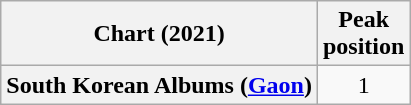<table class="wikitable plainrowheaders" style="text-align:center">
<tr>
<th scope="col">Chart (2021)</th>
<th scope="col">Peak<br>position</th>
</tr>
<tr>
<th scope="row">South Korean Albums (<a href='#'>Gaon</a>)</th>
<td>1</td>
</tr>
</table>
